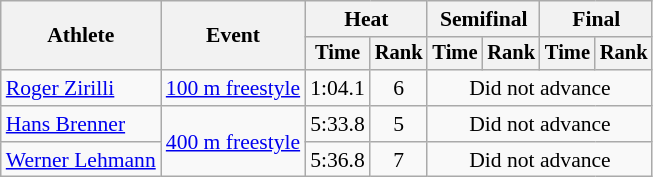<table class=wikitable style="font-size:90%;">
<tr>
<th rowspan=2>Athlete</th>
<th rowspan=2>Event</th>
<th colspan=2>Heat</th>
<th colspan=2>Semifinal</th>
<th colspan=2>Final</th>
</tr>
<tr style="font-size:95%">
<th>Time</th>
<th>Rank</th>
<th>Time</th>
<th>Rank</th>
<th>Time</th>
<th>Rank</th>
</tr>
<tr align=center>
<td align=left><a href='#'>Roger Zirilli</a></td>
<td align=left><a href='#'>100 m freestyle</a></td>
<td>1:04.1</td>
<td>6</td>
<td colspan=4>Did not advance</td>
</tr>
<tr align=center>
<td align=left><a href='#'>Hans Brenner</a></td>
<td rowspan=2 align=left><a href='#'>400 m freestyle</a></td>
<td>5:33.8</td>
<td>5</td>
<td colspan=4>Did not advance</td>
</tr>
<tr align=center>
<td align=left><a href='#'>Werner Lehmann</a></td>
<td>5:36.8</td>
<td>7</td>
<td colspan=4>Did not advance</td>
</tr>
</table>
